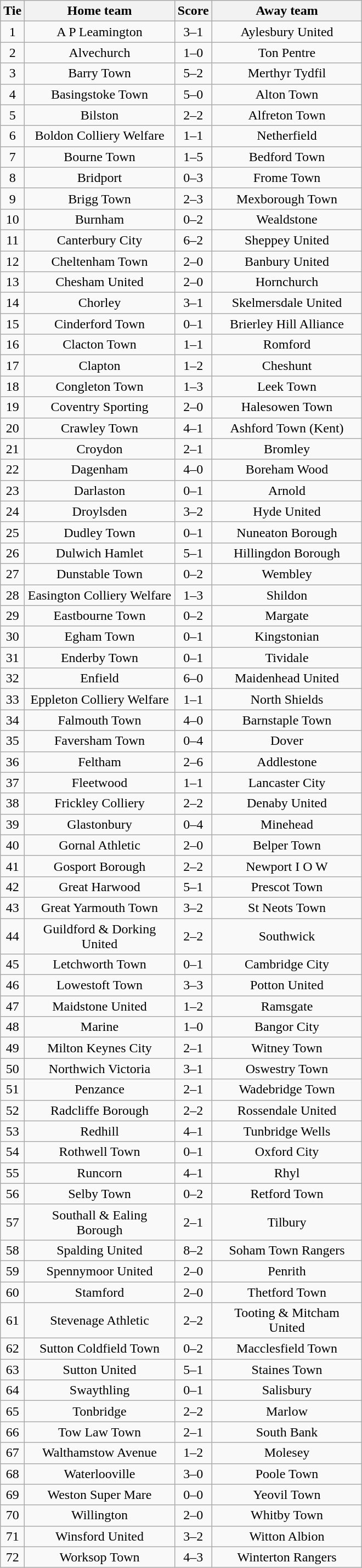<table class="wikitable" style="text-align:center;">
<tr>
<th width=20>Tie</th>
<th width=175>Home team</th>
<th width=20>Score</th>
<th width=175>Away team</th>
</tr>
<tr>
<td>1</td>
<td>A P Leamington</td>
<td>3–1</td>
<td>Aylesbury United</td>
</tr>
<tr>
<td>2</td>
<td>Alvechurch</td>
<td>1–0</td>
<td>Ton Pentre</td>
</tr>
<tr>
<td>3</td>
<td>Barry Town</td>
<td>5–2</td>
<td>Merthyr Tydfil</td>
</tr>
<tr>
<td>4</td>
<td>Basingstoke Town</td>
<td>5–0</td>
<td>Alton Town</td>
</tr>
<tr>
<td>5</td>
<td>Bilston</td>
<td>2–2</td>
<td>Alfreton Town</td>
</tr>
<tr>
<td>6</td>
<td>Boldon Colliery Welfare</td>
<td>1–1</td>
<td>Netherfield</td>
</tr>
<tr>
<td>7</td>
<td>Bourne Town</td>
<td>1–5</td>
<td>Bedford Town</td>
</tr>
<tr>
<td>8</td>
<td>Bridport</td>
<td>0–3</td>
<td>Frome Town</td>
</tr>
<tr>
<td>9</td>
<td>Brigg Town</td>
<td>2–3</td>
<td>Mexborough Town</td>
</tr>
<tr>
<td>10</td>
<td>Burnham</td>
<td>0–2</td>
<td>Wealdstone</td>
</tr>
<tr>
<td>11</td>
<td>Canterbury City</td>
<td>6–2</td>
<td>Sheppey United</td>
</tr>
<tr>
<td>12</td>
<td>Cheltenham Town</td>
<td>2–0</td>
<td>Banbury United</td>
</tr>
<tr>
<td>13</td>
<td>Chesham United</td>
<td>2–0</td>
<td>Hornchurch</td>
</tr>
<tr>
<td>14</td>
<td>Chorley</td>
<td>3–1</td>
<td>Skelmersdale United</td>
</tr>
<tr>
<td>15</td>
<td>Cinderford Town</td>
<td>0–1</td>
<td>Brierley Hill Alliance</td>
</tr>
<tr>
<td>16</td>
<td>Clacton Town</td>
<td>1–1</td>
<td>Romford</td>
</tr>
<tr>
<td>17</td>
<td>Clapton</td>
<td>1–2</td>
<td>Cheshunt</td>
</tr>
<tr>
<td>18</td>
<td>Congleton Town</td>
<td>1–3</td>
<td>Leek Town</td>
</tr>
<tr>
<td>19</td>
<td>Coventry Sporting</td>
<td>2–0</td>
<td>Halesowen Town</td>
</tr>
<tr>
<td>20</td>
<td>Crawley Town</td>
<td>4–1</td>
<td>Ashford Town (Kent)</td>
</tr>
<tr>
<td>21</td>
<td>Croydon</td>
<td>2–1</td>
<td>Bromley</td>
</tr>
<tr>
<td>22</td>
<td>Dagenham</td>
<td>4–0</td>
<td>Boreham Wood</td>
</tr>
<tr>
<td>23</td>
<td>Darlaston</td>
<td>0–1</td>
<td>Arnold</td>
</tr>
<tr>
<td>24</td>
<td>Droylsden</td>
<td>3–2</td>
<td>Hyde United</td>
</tr>
<tr>
<td>25</td>
<td>Dudley Town</td>
<td>0–1</td>
<td>Nuneaton Borough</td>
</tr>
<tr>
<td>26</td>
<td>Dulwich Hamlet</td>
<td>5–1</td>
<td>Hillingdon Borough</td>
</tr>
<tr>
<td>27</td>
<td>Dunstable Town</td>
<td>0–2</td>
<td>Wembley</td>
</tr>
<tr>
<td>28</td>
<td>Easington Colliery Welfare</td>
<td>1–3</td>
<td>Shildon</td>
</tr>
<tr>
<td>29</td>
<td>Eastbourne Town</td>
<td>0–2</td>
<td>Margate</td>
</tr>
<tr>
<td>30</td>
<td>Egham Town</td>
<td>0–1</td>
<td>Kingstonian</td>
</tr>
<tr>
<td>31</td>
<td>Enderby Town</td>
<td>0–1</td>
<td>Tividale</td>
</tr>
<tr>
<td>32</td>
<td>Enfield</td>
<td>6–0</td>
<td>Maidenhead United</td>
</tr>
<tr>
<td>33</td>
<td>Eppleton Colliery Welfare</td>
<td>1–1</td>
<td>North Shields</td>
</tr>
<tr>
<td>34</td>
<td>Falmouth Town</td>
<td>4–0</td>
<td>Barnstaple Town</td>
</tr>
<tr>
<td>35</td>
<td>Faversham Town</td>
<td>0–4</td>
<td>Dover</td>
</tr>
<tr>
<td>36</td>
<td>Feltham</td>
<td>2–6</td>
<td>Addlestone</td>
</tr>
<tr>
<td>37</td>
<td>Fleetwood</td>
<td>1–1</td>
<td>Lancaster City</td>
</tr>
<tr>
<td>38</td>
<td>Frickley Colliery</td>
<td>2–2</td>
<td>Denaby United</td>
</tr>
<tr>
<td>39</td>
<td>Glastonbury</td>
<td>0–4</td>
<td>Minehead</td>
</tr>
<tr>
<td>40</td>
<td>Gornal Athletic</td>
<td>2–0</td>
<td>Belper Town</td>
</tr>
<tr>
<td>41</td>
<td>Gosport Borough</td>
<td>2–2</td>
<td>Newport I O W</td>
</tr>
<tr>
<td>42</td>
<td>Great Harwood</td>
<td>5–1</td>
<td>Prescot Town</td>
</tr>
<tr>
<td>43</td>
<td>Great Yarmouth Town</td>
<td>3–2</td>
<td>St Neots Town</td>
</tr>
<tr>
<td>44</td>
<td>Guildford & Dorking United</td>
<td>2–2</td>
<td>Southwick</td>
</tr>
<tr>
<td>45</td>
<td>Letchworth Town</td>
<td>0–1</td>
<td>Cambridge City</td>
</tr>
<tr>
<td>46</td>
<td>Lowestoft Town</td>
<td>3–3</td>
<td>Potton United</td>
</tr>
<tr>
<td>47</td>
<td>Maidstone United</td>
<td>1–2</td>
<td>Ramsgate</td>
</tr>
<tr>
<td>48</td>
<td>Marine</td>
<td>1–0</td>
<td>Bangor City</td>
</tr>
<tr>
<td>49</td>
<td>Milton Keynes City</td>
<td>2–1</td>
<td>Witney Town</td>
</tr>
<tr>
<td>50</td>
<td>Northwich Victoria</td>
<td>3–1</td>
<td>Oswestry Town</td>
</tr>
<tr>
<td>51</td>
<td>Penzance</td>
<td>2–1</td>
<td>Wadebridge Town</td>
</tr>
<tr>
<td>52</td>
<td>Radcliffe Borough</td>
<td>2–2</td>
<td>Rossendale United</td>
</tr>
<tr>
<td>53</td>
<td>Redhill</td>
<td>4–1</td>
<td>Tunbridge Wells</td>
</tr>
<tr>
<td>54</td>
<td>Rothwell Town</td>
<td>0–1</td>
<td>Oxford City</td>
</tr>
<tr>
<td>55</td>
<td>Runcorn</td>
<td>4–1</td>
<td>Rhyl</td>
</tr>
<tr>
<td>56</td>
<td>Selby Town</td>
<td>0–2</td>
<td>Retford Town</td>
</tr>
<tr>
<td>57</td>
<td>Southall & Ealing Borough</td>
<td>2–1</td>
<td>Tilbury</td>
</tr>
<tr>
<td>58</td>
<td>Spalding United</td>
<td>8–2</td>
<td>Soham Town Rangers</td>
</tr>
<tr>
<td>59</td>
<td>Spennymoor United</td>
<td>2–0</td>
<td>Penrith</td>
</tr>
<tr>
<td>60</td>
<td>Stamford</td>
<td>2–0</td>
<td>Thetford Town</td>
</tr>
<tr>
<td>61</td>
<td>Stevenage Athletic</td>
<td>2–2</td>
<td>Tooting & Mitcham United</td>
</tr>
<tr>
<td>62</td>
<td>Sutton Coldfield Town</td>
<td>0–2</td>
<td>Macclesfield Town</td>
</tr>
<tr>
<td>63</td>
<td>Sutton United</td>
<td>5–1</td>
<td>Staines Town</td>
</tr>
<tr>
<td>64</td>
<td>Swaythling</td>
<td>0–1</td>
<td>Salisbury</td>
</tr>
<tr>
<td>65</td>
<td>Tonbridge</td>
<td>2–2</td>
<td>Marlow</td>
</tr>
<tr>
<td>66</td>
<td>Tow Law Town</td>
<td>2–1</td>
<td>South Bank</td>
</tr>
<tr>
<td>67</td>
<td>Walthamstow Avenue</td>
<td>1–2</td>
<td>Molesey</td>
</tr>
<tr>
<td>68</td>
<td>Waterlooville</td>
<td>3–0</td>
<td>Poole Town</td>
</tr>
<tr>
<td>69</td>
<td>Weston Super Mare</td>
<td>0–0</td>
<td>Yeovil Town</td>
</tr>
<tr>
<td>70</td>
<td>Willington</td>
<td>2–0</td>
<td>Whitby Town</td>
</tr>
<tr>
<td>71</td>
<td>Winsford United</td>
<td>3–2</td>
<td>Witton Albion</td>
</tr>
<tr>
<td>72</td>
<td>Worksop Town</td>
<td>4–3</td>
<td>Winterton Rangers</td>
</tr>
</table>
